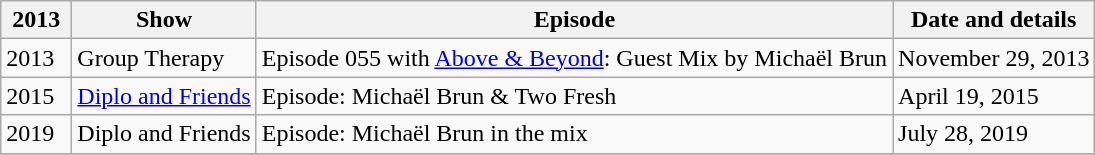<table class="wikitable plainrowheaders" style="text-align:left;">
<tr>
<th scope="col" rowspan="1" style="width:2.5em;">2013</th>
<th scope="col" rowspan="1">Show</th>
<th scope="col" rowspan="1">Episode</th>
<th scope="col" rowspan="1">Date and details</th>
</tr>
<tr>
<td rowspan="1">2013</td>
<td>Group Therapy<em></td>
<td>Episode 055 with <a href='#'>Above & Beyond</a>: Guest Mix by Michaël Brun</td>
<td align=left>November 29, 2013</td>
</tr>
<tr>
<td rowspan="1">2015</td>
<td></em><a href='#'>Diplo and Friends</a><em></td>
<td>Episode: Michaël Brun & Two Fresh</td>
<td align=left>April 19, 2015</td>
</tr>
<tr>
<td rowspan="1">2019</td>
<td></em>Diplo and Friends<em></td>
<td>Episode: Michaël Brun in the mix</td>
<td align=left>July 28, 2019</td>
</tr>
<tr>
</tr>
</table>
